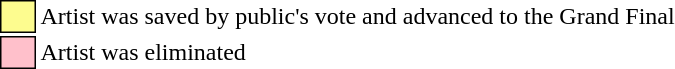<table class="toccolours" style="font-size: 100%; white-space: nowrap">
<tr>
<td style="background:#fdfc8f; border:1px solid black">     </td>
<td>Artist was saved by public's vote and advanced to the Grand Final</td>
</tr>
<tr>
<td style="background:pink; border:1px solid black">     </td>
<td>Artist was eliminated</td>
</tr>
</table>
